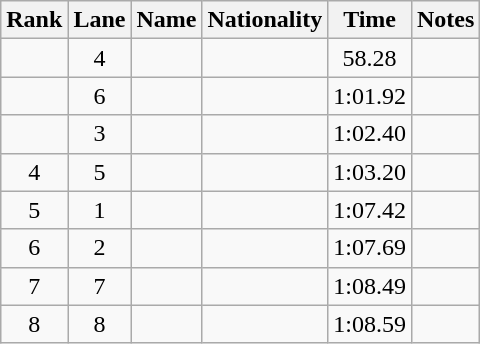<table class="wikitable sortable" style="text-align:center">
<tr>
<th>Rank</th>
<th>Lane</th>
<th>Name</th>
<th>Nationality</th>
<th>Time</th>
<th>Notes</th>
</tr>
<tr>
<td></td>
<td>4</td>
<td align=left></td>
<td align=left></td>
<td>58.28</td>
<td></td>
</tr>
<tr>
<td></td>
<td>6</td>
<td align=left></td>
<td align=left></td>
<td>1:01.92</td>
<td></td>
</tr>
<tr>
<td></td>
<td>3</td>
<td align=left></td>
<td align=left></td>
<td>1:02.40</td>
<td></td>
</tr>
<tr>
<td>4</td>
<td>5</td>
<td align=left></td>
<td align=left></td>
<td>1:03.20</td>
<td></td>
</tr>
<tr>
<td>5</td>
<td>1</td>
<td align=left></td>
<td align=left></td>
<td>1:07.42</td>
<td></td>
</tr>
<tr>
<td>6</td>
<td>2</td>
<td align=left></td>
<td align=left></td>
<td>1:07.69</td>
<td></td>
</tr>
<tr>
<td>7</td>
<td>7</td>
<td align=left></td>
<td align=left></td>
<td>1:08.49</td>
<td></td>
</tr>
<tr>
<td>8</td>
<td>8</td>
<td align=left></td>
<td align=left></td>
<td>1:08.59</td>
<td></td>
</tr>
</table>
